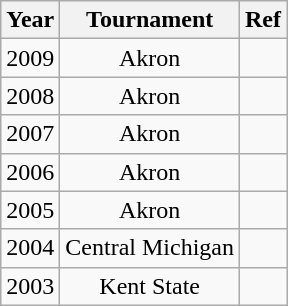<table class="wikitable" style="text-align:center" cellpadding=2 cellspacing=2>
<tr>
<th>Year</th>
<th>Tournament</th>
<th>Ref</th>
</tr>
<tr>
<td>2009</td>
<td>Akron</td>
<td></td>
</tr>
<tr>
<td>2008</td>
<td>Akron</td>
<td></td>
</tr>
<tr>
<td>2007</td>
<td>Akron</td>
<td></td>
</tr>
<tr>
<td>2006</td>
<td>Akron</td>
<td></td>
</tr>
<tr>
<td>2005</td>
<td>Akron</td>
<td></td>
</tr>
<tr>
<td>2004</td>
<td>Central Michigan</td>
<td></td>
</tr>
<tr>
<td>2003</td>
<td>Kent State</td>
<td></td>
</tr>
</table>
